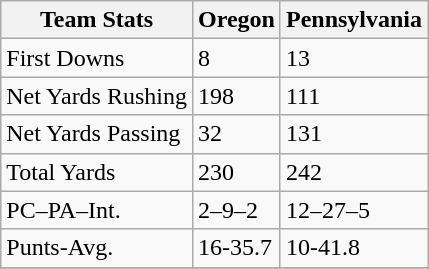<table class="wikitable">
<tr>
<th>Team Stats</th>
<th>Oregon</th>
<th>Pennsylvania</th>
</tr>
<tr>
<td>First Downs</td>
<td>8</td>
<td>13</td>
</tr>
<tr>
<td>Net Yards Rushing</td>
<td>198</td>
<td>111</td>
</tr>
<tr>
<td>Net Yards Passing</td>
<td>32</td>
<td>131</td>
</tr>
<tr>
<td>Total Yards</td>
<td>230</td>
<td>242</td>
</tr>
<tr>
<td>PC–PA–Int.</td>
<td>2–9–2</td>
<td>12–27–5</td>
</tr>
<tr>
<td>Punts-Avg.</td>
<td>16-35.7</td>
<td>10-41.8</td>
</tr>
<tr>
</tr>
</table>
